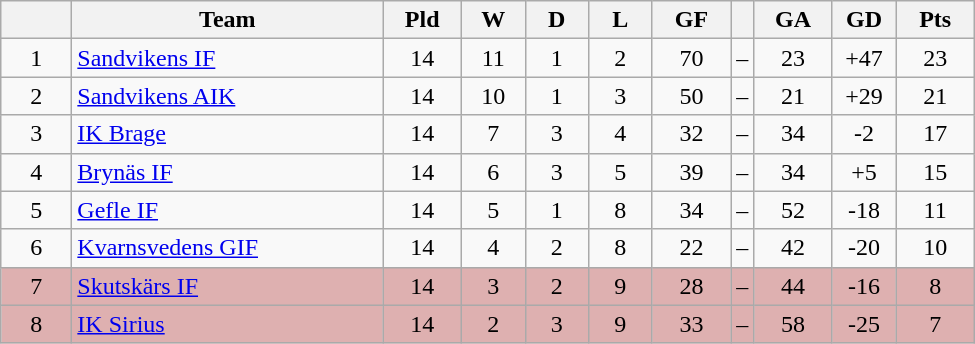<table class="wikitable" style="text-align: center;">
<tr>
<th style="width: 40px;"></th>
<th style="width: 200px;">Team</th>
<th style="width: 45px;">Pld</th>
<th style="width: 35px;">W</th>
<th style="width: 35px;">D</th>
<th style="width: 35px;">L</th>
<th style="width: 45px;">GF</th>
<th></th>
<th style="width: 45px;">GA</th>
<th style="width: 35px;">GD</th>
<th style="width: 45px;">Pts</th>
</tr>
<tr>
<td>1</td>
<td style="text-align: left;"><a href='#'>Sandvikens IF</a></td>
<td>14</td>
<td>11</td>
<td>1</td>
<td>2</td>
<td>70</td>
<td>–</td>
<td>23</td>
<td>+47</td>
<td>23</td>
</tr>
<tr>
<td>2</td>
<td style="text-align: left;"><a href='#'>Sandvikens AIK</a></td>
<td>14</td>
<td>10</td>
<td>1</td>
<td>3</td>
<td>50</td>
<td>–</td>
<td>21</td>
<td>+29</td>
<td>21</td>
</tr>
<tr>
<td>3</td>
<td style="text-align: left;"><a href='#'>IK Brage</a></td>
<td>14</td>
<td>7</td>
<td>3</td>
<td>4</td>
<td>32</td>
<td>–</td>
<td>34</td>
<td>-2</td>
<td>17</td>
</tr>
<tr>
<td>4</td>
<td style="text-align: left;"><a href='#'>Brynäs IF</a></td>
<td>14</td>
<td>6</td>
<td>3</td>
<td>5</td>
<td>39</td>
<td>–</td>
<td>34</td>
<td>+5</td>
<td>15</td>
</tr>
<tr>
<td>5</td>
<td style="text-align: left;"><a href='#'>Gefle IF</a></td>
<td>14</td>
<td>5</td>
<td>1</td>
<td>8</td>
<td>34</td>
<td>–</td>
<td>52</td>
<td>-18</td>
<td>11</td>
</tr>
<tr>
<td>6</td>
<td style="text-align: left;"><a href='#'>Kvarnsvedens GIF</a></td>
<td>14</td>
<td>4</td>
<td>2</td>
<td>8</td>
<td>22</td>
<td>–</td>
<td>42</td>
<td>-20</td>
<td>10</td>
</tr>
<tr style="background: #deb0b0">
<td>7</td>
<td style="text-align: left;"><a href='#'>Skutskärs IF</a></td>
<td>14</td>
<td>3</td>
<td>2</td>
<td>9</td>
<td>28</td>
<td>–</td>
<td>44</td>
<td>-16</td>
<td>8</td>
</tr>
<tr style="background: #deb0b0">
<td>8</td>
<td style="text-align: left;"><a href='#'>IK Sirius</a></td>
<td>14</td>
<td>2</td>
<td>3</td>
<td>9</td>
<td>33</td>
<td>–</td>
<td>58</td>
<td>-25</td>
<td>7</td>
</tr>
</table>
